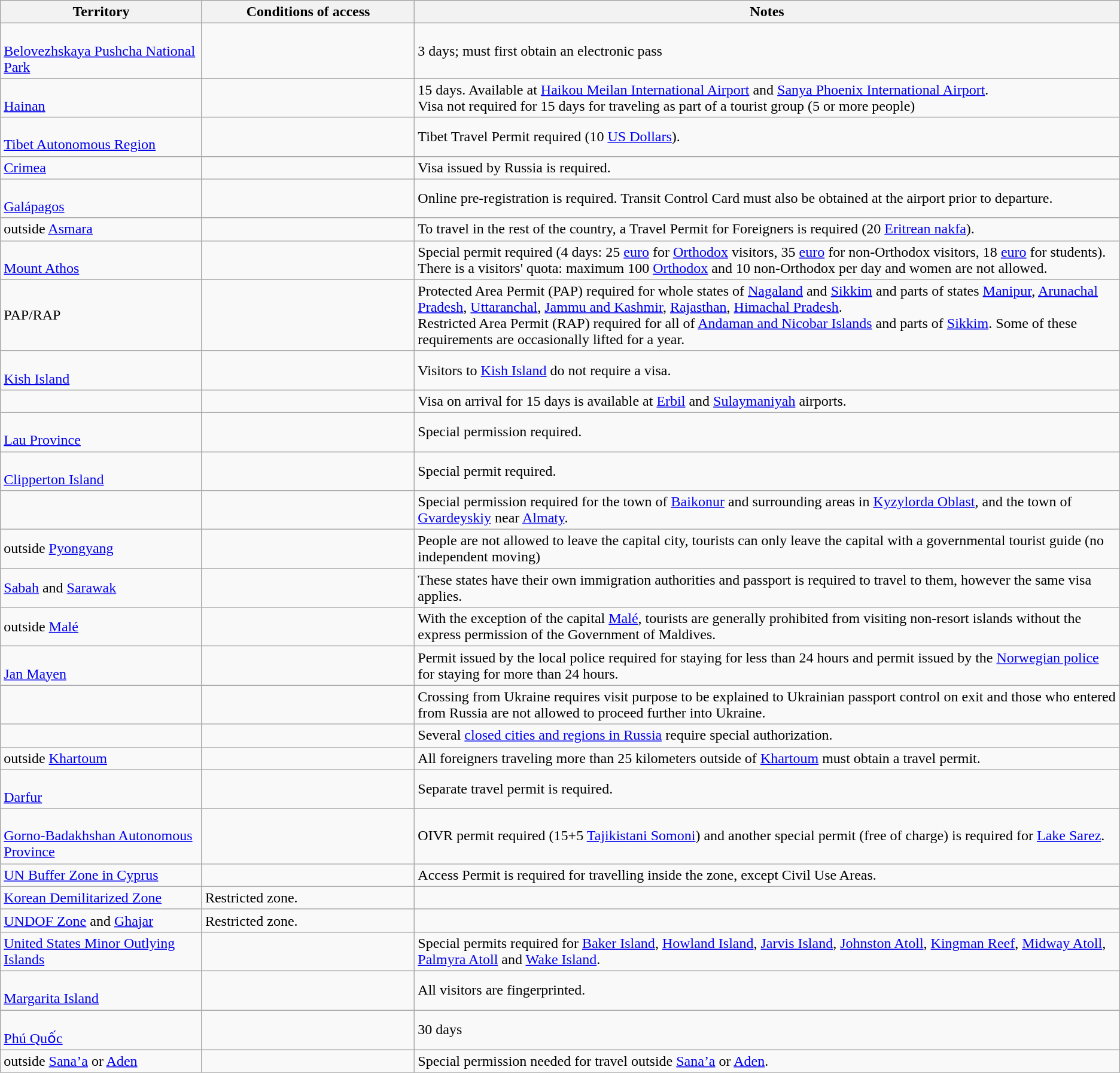<table class="wikitable" style="text-align: left; table-layout: fixed; ">
<tr>
<th style="width:18%;">Territory</th>
<th style="width:19%;">Conditions of access</th>
<th>Notes</th>
</tr>
<tr>
<td><br> <a href='#'>Belovezhskaya Pushcha National Park</a></td>
<td></td>
<td>3 days; must first obtain an electronic pass</td>
</tr>
<tr>
<td><br>  <a href='#'>Hainan</a></td>
<td></td>
<td>15 days. Available at <a href='#'>Haikou Meilan International Airport</a> and <a href='#'>Sanya Phoenix International Airport</a>.<br>Visa not required for 15 days for traveling as part of a tourist group (5 or more people)</td>
</tr>
<tr>
<td><br> <a href='#'>Tibet Autonomous Region</a></td>
<td></td>
<td>Tibet Travel Permit required (10 <a href='#'>US Dollars</a>).</td>
</tr>
<tr>
<td> <a href='#'>Crimea</a></td>
<td></td>
<td>Visa issued by Russia is required.</td>
</tr>
<tr>
<td><br>  <a href='#'>Galápagos</a></td>
<td></td>
<td>Online pre-registration is required. Transit Control Card must also be obtained at the airport prior to departure.</td>
</tr>
<tr>
<td> outside <a href='#'>Asmara</a></td>
<td></td>
<td>To travel in the rest of the country, a Travel Permit for Foreigners is required (20 <a href='#'>Eritrean nakfa</a>).</td>
</tr>
<tr>
<td><br>  <a href='#'>Mount Athos</a></td>
<td></td>
<td>Special permit required (4 days: 25 <a href='#'>euro</a> for <a href='#'>Orthodox</a> visitors, 35 <a href='#'>euro</a> for non-Orthodox visitors, 18 <a href='#'>euro</a> for students). There is a visitors' quota: maximum 100 <a href='#'>Orthodox</a> and 10 non-Orthodox per day and women are not allowed.</td>
</tr>
<tr>
<td> PAP/RAP</td>
<td></td>
<td>Protected Area Permit (PAP) required for whole states of <a href='#'>Nagaland</a> and <a href='#'>Sikkim</a> and parts of states <a href='#'>Manipur</a>, <a href='#'>Arunachal Pradesh</a>, <a href='#'>Uttaranchal</a>, <a href='#'>Jammu and Kashmir</a>, <a href='#'>Rajasthan</a>, <a href='#'>Himachal Pradesh</a>.<br>Restricted Area Permit (RAP) required for all of <a href='#'>Andaman and Nicobar Islands</a> and parts of <a href='#'>Sikkim</a>. Some of these requirements are occasionally lifted for a year.</td>
</tr>
<tr>
<td><br> <a href='#'>Kish Island</a></td>
<td></td>
<td>Visitors to <a href='#'>Kish Island</a> do not require a visa.</td>
</tr>
<tr>
<td></td>
<td></td>
<td>Visa on arrival for 15 days is available at <a href='#'>Erbil</a> and <a href='#'>Sulaymaniyah</a> airports.</td>
</tr>
<tr>
<td><br> <a href='#'>Lau Province</a></td>
<td></td>
<td>Special permission required.</td>
</tr>
<tr>
<td><br> <a href='#'>Clipperton Island</a></td>
<td></td>
<td>Special permit required.</td>
</tr>
<tr>
<td></td>
<td></td>
<td>Special permission required for the town of <a href='#'>Baikonur</a> and surrounding areas in <a href='#'>Kyzylorda Oblast</a>, and the town of <a href='#'>Gvardeyskiy</a> near <a href='#'>Almaty</a>.</td>
</tr>
<tr>
<td> outside <a href='#'>Pyongyang</a></td>
<td></td>
<td>People are not allowed to leave the capital city, tourists can only leave the capital with a governmental tourist guide (no independent moving)</td>
</tr>
<tr>
<td> <a href='#'>Sabah</a> and <a href='#'>Sarawak</a></td>
<td></td>
<td>These states have their own immigration authorities and passport is required to travel to them, however the same visa applies.</td>
</tr>
<tr>
<td> outside <a href='#'>Malé</a></td>
<td></td>
<td>With the exception of the capital <a href='#'>Malé</a>, tourists are generally prohibited from visiting non-resort islands without the express permission of the Government of Maldives.</td>
</tr>
<tr>
<td><br> <a href='#'>Jan Mayen</a></td>
<td></td>
<td>Permit issued by the local police required for staying for less than 24 hours and permit issued by the <a href='#'>Norwegian police</a> for staying for more than 24 hours.</td>
</tr>
<tr>
<td></td>
<td></td>
<td>Crossing from Ukraine requires visit purpose to be explained to Ukrainian passport control on exit and those who entered from Russia are not allowed to proceed further into Ukraine.</td>
</tr>
<tr>
<td></td>
<td></td>
<td>Several <a href='#'>closed cities and regions in Russia</a> require special authorization.</td>
</tr>
<tr>
<td> outside <a href='#'>Khartoum</a></td>
<td></td>
<td>All foreigners traveling more than 25 kilometers outside of <a href='#'>Khartoum</a> must obtain a travel permit.</td>
</tr>
<tr>
<td><br> <a href='#'>Darfur</a></td>
<td></td>
<td>Separate travel permit is required.</td>
</tr>
<tr>
<td><br> <a href='#'>Gorno-Badakhshan Autonomous Province</a></td>
<td></td>
<td>OIVR permit required (15+5 <a href='#'>Tajikistani Somoni</a>) and another special permit (free of charge) is required for <a href='#'>Lake Sarez</a>.</td>
</tr>
<tr>
<td> <a href='#'>UN Buffer Zone in Cyprus</a></td>
<td></td>
<td>Access Permit is required for travelling inside the zone, except Civil Use Areas.</td>
</tr>
<tr>
<td> <a href='#'>Korean Demilitarized Zone</a></td>
<td>Restricted zone.</td>
<td></td>
</tr>
<tr>
<td> <a href='#'>UNDOF Zone</a> and <a href='#'>Ghajar</a></td>
<td>Restricted zone.</td>
<td></td>
</tr>
<tr>
<td> <a href='#'>United States Minor Outlying Islands</a></td>
<td></td>
<td>Special permits required for <a href='#'>Baker Island</a>, <a href='#'>Howland Island</a>, <a href='#'>Jarvis Island</a>, <a href='#'>Johnston Atoll</a>, <a href='#'>Kingman Reef</a>, <a href='#'>Midway Atoll</a>, <a href='#'>Palmyra Atoll</a> and <a href='#'>Wake Island</a>.</td>
</tr>
<tr>
<td><br> <a href='#'>Margarita Island</a></td>
<td></td>
<td>All visitors are fingerprinted.</td>
</tr>
<tr>
<td><br> <a href='#'>Phú Quốc</a></td>
<td></td>
<td>30 days</td>
</tr>
<tr>
<td> outside <a href='#'>Sana’a</a> or <a href='#'>Aden</a></td>
<td></td>
<td>Special permission needed for travel outside <a href='#'>Sana’a</a> or <a href='#'>Aden</a>.</td>
</tr>
</table>
